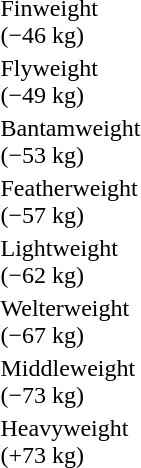<table>
<tr>
<td rowspan=2>Finweight<br>(−46 kg) </td>
<td rowspan=2></td>
<td rowspan=2></td>
<td></td>
</tr>
<tr>
<td></td>
</tr>
<tr>
<td rowspan=2>Flyweight<br>(−49 kg) </td>
<td rowspan=2></td>
<td rowspan=2></td>
<td></td>
</tr>
<tr>
<td></td>
</tr>
<tr>
<td rowspan=2>Bantamweight<br>(−53 kg) </td>
<td rowspan=2></td>
<td rowspan=2></td>
<td></td>
</tr>
<tr>
<td></td>
</tr>
<tr>
<td rowspan=2>Featherweight<br>(−57 kg) </td>
<td rowspan=2></td>
<td rowspan=2></td>
<td></td>
</tr>
<tr>
<td></td>
</tr>
<tr>
<td rowspan=2>Lightweight<br>(−62 kg) </td>
<td rowspan=2></td>
<td rowspan=2></td>
<td></td>
</tr>
<tr>
<td></td>
</tr>
<tr>
<td rowspan=2>Welterweight<br>(−67 kg) </td>
<td rowspan=2></td>
<td rowspan=2></td>
<td></td>
</tr>
<tr>
<td></td>
</tr>
<tr>
<td rowspan=2>Middleweight<br>(−73 kg) </td>
<td rowspan=2></td>
<td rowspan=2></td>
<td></td>
</tr>
<tr>
<td></td>
</tr>
<tr>
<td rowspan=2>Heavyweight<br>(+73 kg) </td>
<td rowspan=2></td>
<td rowspan=2></td>
<td></td>
</tr>
<tr>
<td></td>
</tr>
</table>
